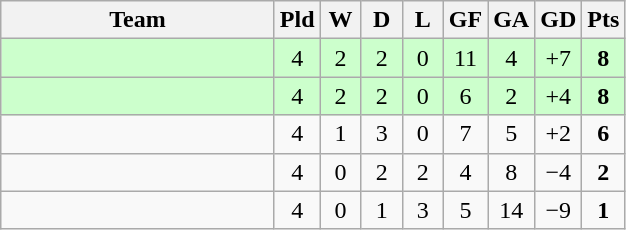<table class="wikitable" style="text-align: center;">
<tr>
<th width=175>Team</th>
<th width=20>Pld</th>
<th width=20>W</th>
<th width=20>D</th>
<th width=20>L</th>
<th width=20>GF</th>
<th width=20>GA</th>
<th width=20>GD</th>
<th width=20>Pts</th>
</tr>
<tr bgcolor=#ccffcc>
<td style="text-align:left;"></td>
<td>4</td>
<td>2</td>
<td>2</td>
<td>0</td>
<td>11</td>
<td>4</td>
<td>+7</td>
<td><strong>8</strong></td>
</tr>
<tr bgcolor=#ccffcc>
<td style="text-align:left;"></td>
<td>4</td>
<td>2</td>
<td>2</td>
<td>0</td>
<td>6</td>
<td>2</td>
<td>+4</td>
<td><strong>8</strong></td>
</tr>
<tr>
<td style="text-align:left;"></td>
<td>4</td>
<td>1</td>
<td>3</td>
<td>0</td>
<td>7</td>
<td>5</td>
<td>+2</td>
<td><strong>6</strong></td>
</tr>
<tr>
<td style="text-align:left;"></td>
<td>4</td>
<td>0</td>
<td>2</td>
<td>2</td>
<td>4</td>
<td>8</td>
<td>−4</td>
<td><strong>2</strong></td>
</tr>
<tr>
<td style="text-align:left;"></td>
<td>4</td>
<td>0</td>
<td>1</td>
<td>3</td>
<td>5</td>
<td>14</td>
<td>−9</td>
<td><strong>1</strong></td>
</tr>
</table>
